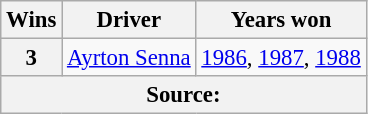<table class="wikitable" style="font-size: 95%;">
<tr>
<th>Wins</th>
<th>Driver</th>
<th>Years won</th>
</tr>
<tr>
<th>3</th>
<td> <a href='#'>Ayrton Senna</a></td>
<td><a href='#'>1986</a>, <a href='#'>1987</a>, <a href='#'>1988</a></td>
</tr>
<tr>
<th colspan=3>Source:</th>
</tr>
</table>
